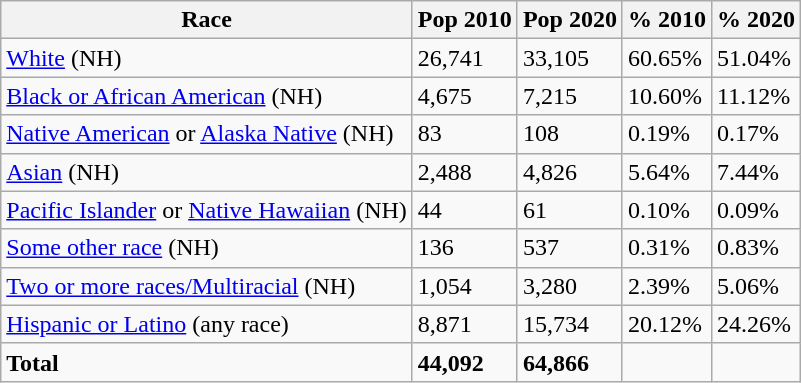<table class="wikitable">
<tr>
<th>Race</th>
<th>Pop 2010</th>
<th>Pop 2020</th>
<th>% 2010</th>
<th>% 2020</th>
</tr>
<tr>
<td><a href='#'>White</a> (NH)</td>
<td>26,741</td>
<td>33,105</td>
<td>60.65%</td>
<td>51.04%</td>
</tr>
<tr>
<td><a href='#'>Black or African American</a> (NH)</td>
<td>4,675</td>
<td>7,215</td>
<td>10.60%</td>
<td>11.12%</td>
</tr>
<tr>
<td><a href='#'>Native American</a> or <a href='#'>Alaska Native</a> (NH)</td>
<td>83</td>
<td>108</td>
<td>0.19%</td>
<td>0.17%</td>
</tr>
<tr>
<td><a href='#'>Asian</a> (NH)</td>
<td>2,488</td>
<td>4,826</td>
<td>5.64%</td>
<td>7.44%</td>
</tr>
<tr>
<td><a href='#'>Pacific Islander</a> or <a href='#'>Native Hawaiian</a> (NH)</td>
<td>44</td>
<td>61</td>
<td>0.10%</td>
<td>0.09%</td>
</tr>
<tr>
<td><a href='#'>Some other race</a> (NH)</td>
<td>136</td>
<td>537</td>
<td>0.31%</td>
<td>0.83%</td>
</tr>
<tr>
<td><a href='#'>Two or more races/Multiracial</a> (NH)</td>
<td>1,054</td>
<td>3,280</td>
<td>2.39%</td>
<td>5.06%</td>
</tr>
<tr>
<td><a href='#'>Hispanic or Latino</a> (any race)</td>
<td>8,871</td>
<td>15,734</td>
<td>20.12%</td>
<td>24.26%</td>
</tr>
<tr>
<td><strong>Total</strong></td>
<td><strong>44,092</strong></td>
<td><strong>64,866</strong></td>
<td></td>
</tr>
</table>
